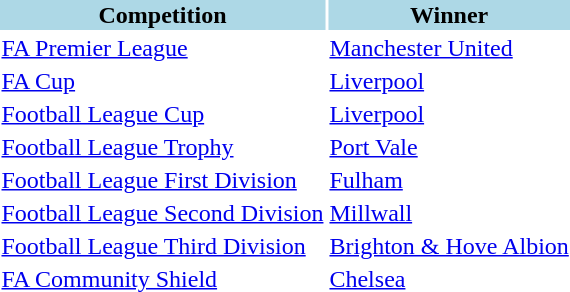<table>
<tr style="background:lightblue;">
<th>Competition</th>
<th>Winner</th>
</tr>
<tr>
<td><a href='#'>FA Premier League</a></td>
<td><a href='#'>Manchester United</a></td>
</tr>
<tr>
<td><a href='#'>FA Cup</a></td>
<td><a href='#'>Liverpool</a></td>
</tr>
<tr>
<td><a href='#'>Football League Cup</a></td>
<td><a href='#'>Liverpool</a></td>
</tr>
<tr>
<td><a href='#'>Football League Trophy</a></td>
<td><a href='#'>Port Vale</a></td>
</tr>
<tr>
<td><a href='#'>Football League First Division</a></td>
<td><a href='#'>Fulham</a></td>
</tr>
<tr>
<td><a href='#'>Football League Second Division</a></td>
<td><a href='#'>Millwall</a></td>
</tr>
<tr>
<td><a href='#'>Football League Third Division</a></td>
<td><a href='#'>Brighton & Hove Albion</a></td>
</tr>
<tr>
<td><a href='#'>FA Community Shield</a></td>
<td><a href='#'>Chelsea</a></td>
</tr>
</table>
